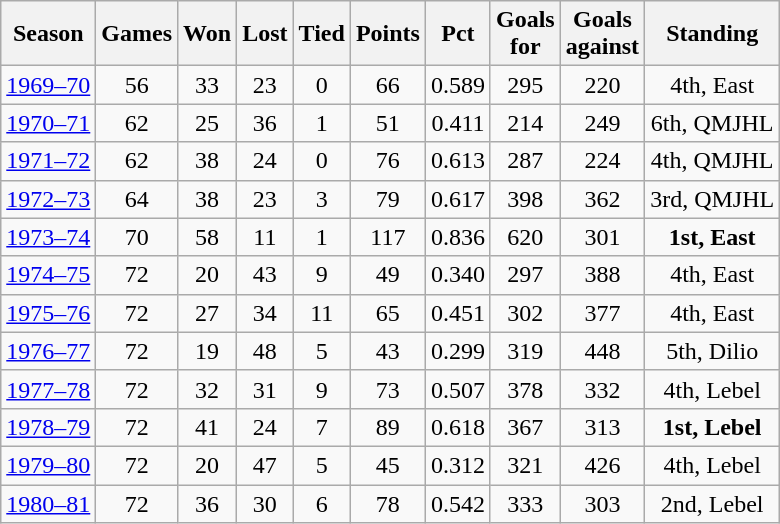<table class="wikitable" style="text-align:center">
<tr>
<th>Season</th>
<th>Games</th>
<th>Won</th>
<th>Lost</th>
<th>Tied</th>
<th>Points</th>
<th>Pct</th>
<th>Goals<br>for</th>
<th>Goals<br>against</th>
<th>Standing</th>
</tr>
<tr>
<td><a href='#'>1969–70</a></td>
<td>56</td>
<td>33</td>
<td>23</td>
<td>0</td>
<td>66</td>
<td>0.589</td>
<td>295</td>
<td>220</td>
<td>4th, East</td>
</tr>
<tr>
<td><a href='#'>1970–71</a></td>
<td>62</td>
<td>25</td>
<td>36</td>
<td>1</td>
<td>51</td>
<td>0.411</td>
<td>214</td>
<td>249</td>
<td>6th, QMJHL</td>
</tr>
<tr>
<td><a href='#'>1971–72</a></td>
<td>62</td>
<td>38</td>
<td>24</td>
<td>0</td>
<td>76</td>
<td>0.613</td>
<td>287</td>
<td>224</td>
<td>4th, QMJHL</td>
</tr>
<tr>
<td><a href='#'>1972–73</a></td>
<td>64</td>
<td>38</td>
<td>23</td>
<td>3</td>
<td>79</td>
<td>0.617</td>
<td>398</td>
<td>362</td>
<td>3rd, QMJHL</td>
</tr>
<tr>
<td><a href='#'>1973–74</a></td>
<td>70</td>
<td>58</td>
<td>11</td>
<td>1</td>
<td>117</td>
<td>0.836</td>
<td>620</td>
<td>301</td>
<td><strong>1st, East</strong></td>
</tr>
<tr>
<td><a href='#'>1974–75</a></td>
<td>72</td>
<td>20</td>
<td>43</td>
<td>9</td>
<td>49</td>
<td>0.340</td>
<td>297</td>
<td>388</td>
<td>4th, East</td>
</tr>
<tr>
<td><a href='#'>1975–76</a></td>
<td>72</td>
<td>27</td>
<td>34</td>
<td>11</td>
<td>65</td>
<td>0.451</td>
<td>302</td>
<td>377</td>
<td>4th, East</td>
</tr>
<tr>
<td><a href='#'>1976–77</a></td>
<td>72</td>
<td>19</td>
<td>48</td>
<td>5</td>
<td>43</td>
<td>0.299</td>
<td>319</td>
<td>448</td>
<td>5th, Dilio</td>
</tr>
<tr>
<td><a href='#'>1977–78</a></td>
<td>72</td>
<td>32</td>
<td>31</td>
<td>9</td>
<td>73</td>
<td>0.507</td>
<td>378</td>
<td>332</td>
<td>4th, Lebel</td>
</tr>
<tr>
<td><a href='#'>1978–79</a></td>
<td>72</td>
<td>41</td>
<td>24</td>
<td>7</td>
<td>89</td>
<td>0.618</td>
<td>367</td>
<td>313</td>
<td><strong>1st, Lebel</strong></td>
</tr>
<tr>
<td><a href='#'>1979–80</a></td>
<td>72</td>
<td>20</td>
<td>47</td>
<td>5</td>
<td>45</td>
<td>0.312</td>
<td>321</td>
<td>426</td>
<td>4th, Lebel</td>
</tr>
<tr>
<td><a href='#'>1980–81</a></td>
<td>72</td>
<td>36</td>
<td>30</td>
<td>6</td>
<td>78</td>
<td>0.542</td>
<td>333</td>
<td>303</td>
<td>2nd, Lebel</td>
</tr>
</table>
